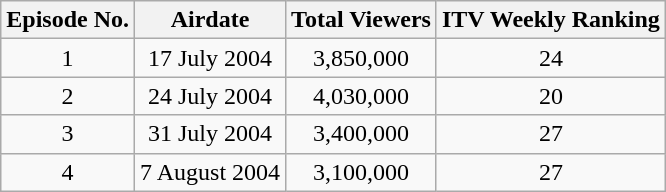<table class="wikitable" style="text-align:center;">
<tr>
<th>Episode No.</th>
<th>Airdate</th>
<th>Total Viewers</th>
<th>ITV Weekly Ranking</th>
</tr>
<tr>
<td>1</td>
<td>17 July 2004</td>
<td>3,850,000</td>
<td>24</td>
</tr>
<tr>
<td>2</td>
<td>24 July 2004</td>
<td>4,030,000</td>
<td>20</td>
</tr>
<tr>
<td>3</td>
<td>31 July 2004</td>
<td>3,400,000</td>
<td>27</td>
</tr>
<tr>
<td>4</td>
<td>7 August 2004</td>
<td>3,100,000</td>
<td>27</td>
</tr>
</table>
